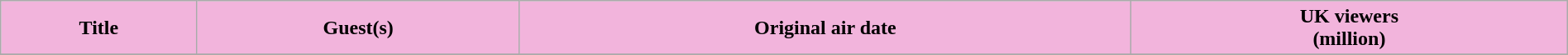<table class="wikitable plainrowheaders" style="width: 100%;">
<tr>
<th style="background: rgb(242, 180, 220);" scope="col">Title</th>
<th style="background: rgb(242, 180, 220);" scope="col">Guest(s)</th>
<th style="background: rgb(242, 180, 220);" scope="col">Original air date</th>
<th style="background: rgb(242, 180, 220);" scope="col">UK viewers<br>(million)</th>
</tr>
<tr>
</tr>
</table>
